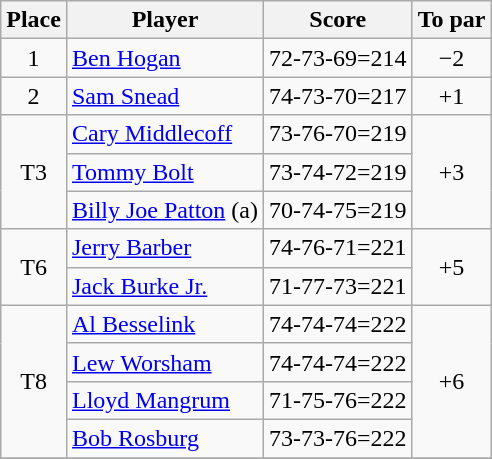<table class="wikitable">
<tr>
<th>Place</th>
<th>Player</th>
<th>Score</th>
<th>To par</th>
</tr>
<tr>
<td align=center>1</td>
<td> <a href='#'>Ben Hogan</a></td>
<td>72-73-69=214</td>
<td align="center">−2</td>
</tr>
<tr>
<td align="center">2</td>
<td> <a href='#'>Sam Snead</a></td>
<td>74-73-70=217</td>
<td align="center">+1</td>
</tr>
<tr>
<td rowspan=3 align="center">T3</td>
<td> <a href='#'>Cary Middlecoff</a></td>
<td>73-76-70=219</td>
<td rowspan=3 align="center">+3</td>
</tr>
<tr>
<td> <a href='#'>Tommy Bolt</a></td>
<td>73-74-72=219</td>
</tr>
<tr>
<td> <a href='#'>Billy Joe Patton</a> (a)</td>
<td>70-74-75=219</td>
</tr>
<tr>
<td rowspan="2" align="center">T6</td>
<td> <a href='#'>Jerry Barber</a></td>
<td>74-76-71=221</td>
<td rowspan="2" align="center">+5</td>
</tr>
<tr>
<td> <a href='#'>Jack Burke Jr.</a></td>
<td>71-77-73=221</td>
</tr>
<tr>
<td rowspan="4" align="center">T8</td>
<td> <a href='#'>Al Besselink</a></td>
<td>74-74-74=222</td>
<td rowspan="4" align="center">+6</td>
</tr>
<tr>
<td> <a href='#'>Lew Worsham</a></td>
<td>74-74-74=222</td>
</tr>
<tr>
<td> <a href='#'>Lloyd Mangrum</a></td>
<td>71-75-76=222</td>
</tr>
<tr>
<td> <a href='#'>Bob Rosburg</a></td>
<td>73-73-76=222</td>
</tr>
<tr>
</tr>
</table>
